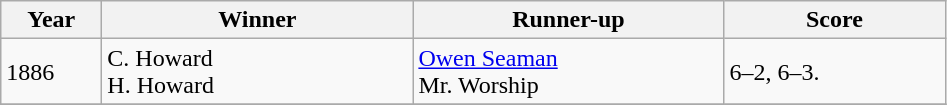<table class="wikitable">
<tr>
<th style="width:60px;">Year</th>
<th style="width:200px;">Winner</th>
<th style="width:200px;">Runner-up</th>
<th style="width:140px;">Score</th>
</tr>
<tr>
<td>1886</td>
<td> C. Howard<br> H. Howard</td>
<td> <a href='#'>Owen Seaman</a><br> Mr. Worship</td>
<td>6–2, 6–3.</td>
</tr>
<tr>
</tr>
</table>
